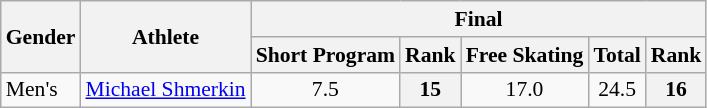<table class="wikitable" style="font-size:90%">
<tr>
<th rowspan="2">Gender</th>
<th rowspan="2">Athlete</th>
<th colspan="9">Final</th>
</tr>
<tr>
<th>Short Program</th>
<th>Rank</th>
<th>Free Skating</th>
<th>Total</th>
<th>Rank</th>
</tr>
<tr>
<td>Men's</td>
<td><a href='#'>Michael Shmerkin</a></td>
<td align="center">7.5</td>
<th align="center">15</th>
<td align="center">17.0</td>
<td align="center">24.5</td>
<th align="center">16</th>
</tr>
</table>
